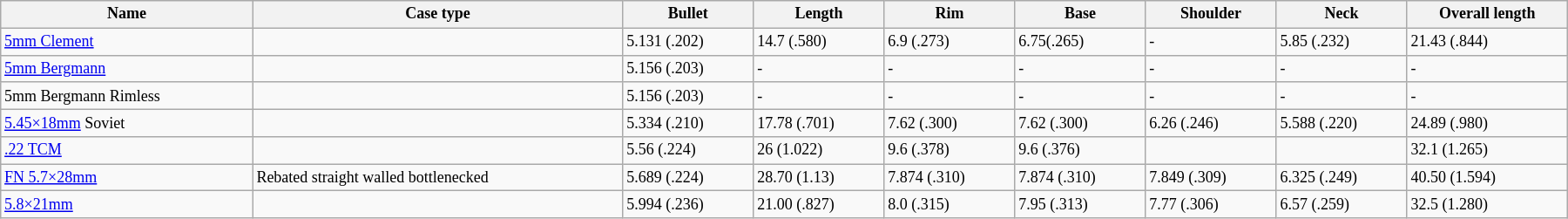<table class="wikitable sortable" style="font-size: 9pt; width:1200px; text-align:left">
<tr>
<th>Name</th>
<th>Case type</th>
<th data-sort-type="number">Bullet</th>
<th>Length</th>
<th>Rim</th>
<th data-sort-type="number">Base</th>
<th>Shoulder</th>
<th data-sort-type="number">Neck</th>
<th>Overall length</th>
</tr>
<tr>
<td><a href='#'>5mm Clement</a></td>
<td></td>
<td>5.131 (.202)</td>
<td>14.7 (.580)</td>
<td>6.9 (.273)</td>
<td>6.75(.265)</td>
<td>-</td>
<td>5.85 (.232)</td>
<td>21.43 (.844)</td>
</tr>
<tr>
<td><a href='#'>5mm Bergmann</a></td>
<td></td>
<td>5.156 (.203)</td>
<td>-</td>
<td>-</td>
<td>-</td>
<td>-</td>
<td>-</td>
<td>-</td>
</tr>
<tr>
<td>5mm Bergmann Rimless</td>
<td></td>
<td>5.156 (.203)</td>
<td>-</td>
<td>-</td>
<td>-</td>
<td>-</td>
<td>-</td>
<td>-</td>
</tr>
<tr>
<td><a href='#'>5.45×18mm</a> Soviet</td>
<td></td>
<td>5.334 (.210)</td>
<td>17.78 (.701)</td>
<td>7.62 (.300)</td>
<td>7.62 (.300)</td>
<td>6.26 (.246)</td>
<td>5.588 (.220)</td>
<td>24.89 (.980)</td>
</tr>
<tr>
<td><a href='#'>.22 TCM</a></td>
<td></td>
<td>5.56 (.224)</td>
<td>26 (1.022)</td>
<td>9.6 (.378)</td>
<td>9.6 (.376)</td>
<td></td>
<td></td>
<td>32.1 (1.265)</td>
</tr>
<tr>
<td><a href='#'>FN 5.7×28mm</a></td>
<td>Rebated straight walled bottlenecked</td>
<td>5.689 (.224)</td>
<td>28.70 (1.13)</td>
<td>7.874 (.310)</td>
<td>7.874 (.310)</td>
<td>7.849 (.309)</td>
<td>6.325 (.249)</td>
<td>40.50 (1.594)</td>
</tr>
<tr>
<td><a href='#'>5.8×21mm</a></td>
<td></td>
<td>5.994 (.236)</td>
<td>21.00 (.827)</td>
<td>8.0 (.315)</td>
<td>7.95 (.313)</td>
<td>7.77 (.306)</td>
<td>6.57 (.259)</td>
<td>32.5 (1.280)<br></td>
</tr>
</table>
